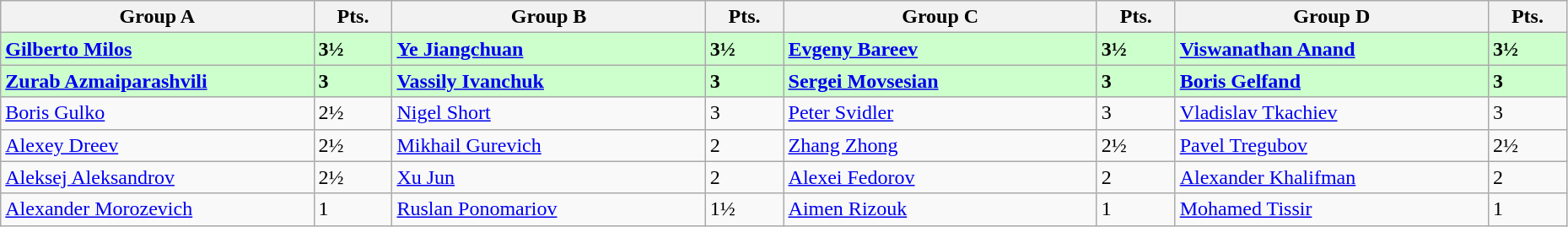<table class="wikitable" style="width:98%">
<tr>
<th width=20%><strong>Group A</strong></th>
<th width=5%><strong>Pts.</strong></th>
<th width=20%><strong>Group B</strong></th>
<th width=5%><strong>Pts.</strong></th>
<th width=20%><strong>Group C</strong></th>
<th width=5%><strong>Pts.</strong></th>
<th width=20%><strong>Group D</strong></th>
<th width=5%><strong>Pts.</strong></th>
</tr>
<tr style="background:#ccffcc;">
<td> <strong><a href='#'>Gilberto Milos</a></strong></td>
<td><strong>3½</strong></td>
<td> <strong><a href='#'>Ye Jiangchuan</a></strong></td>
<td><strong>3½</strong></td>
<td> <strong><a href='#'>Evgeny Bareev</a></strong></td>
<td><strong>3½</strong></td>
<td> <strong><a href='#'>Viswanathan Anand</a></strong></td>
<td><strong>3½</strong></td>
</tr>
<tr style="background:#ccffcc;">
<td> <strong><a href='#'>Zurab Azmaiparashvili</a></strong></td>
<td><strong>3</strong></td>
<td> <strong><a href='#'>Vassily Ivanchuk</a></strong></td>
<td><strong>3</strong></td>
<td> <strong><a href='#'>Sergei Movsesian</a></strong></td>
<td><strong>3</strong></td>
<td> <strong><a href='#'>Boris Gelfand</a></strong></td>
<td><strong>3</strong></td>
</tr>
<tr>
<td> <a href='#'>Boris Gulko</a></td>
<td>2½</td>
<td> <a href='#'>Nigel Short</a></td>
<td>3</td>
<td> <a href='#'>Peter Svidler</a></td>
<td>3</td>
<td> <a href='#'>Vladislav Tkachiev</a></td>
<td>3</td>
</tr>
<tr>
<td> <a href='#'>Alexey Dreev</a></td>
<td>2½</td>
<td> <a href='#'>Mikhail Gurevich</a></td>
<td>2</td>
<td> <a href='#'>Zhang Zhong</a></td>
<td>2½</td>
<td> <a href='#'>Pavel Tregubov</a></td>
<td>2½</td>
</tr>
<tr>
<td> <a href='#'>Aleksej Aleksandrov</a></td>
<td>2½</td>
<td> <a href='#'>Xu Jun</a></td>
<td>2</td>
<td> <a href='#'>Alexei Fedorov</a></td>
<td>2</td>
<td> <a href='#'>Alexander Khalifman</a></td>
<td>2</td>
</tr>
<tr>
<td> <a href='#'>Alexander Morozevich</a></td>
<td>1</td>
<td> <a href='#'>Ruslan Ponomariov</a></td>
<td>1½</td>
<td> <a href='#'>Aimen Rizouk</a></td>
<td>1</td>
<td> <a href='#'>Mohamed Tissir</a></td>
<td>1</td>
</tr>
</table>
